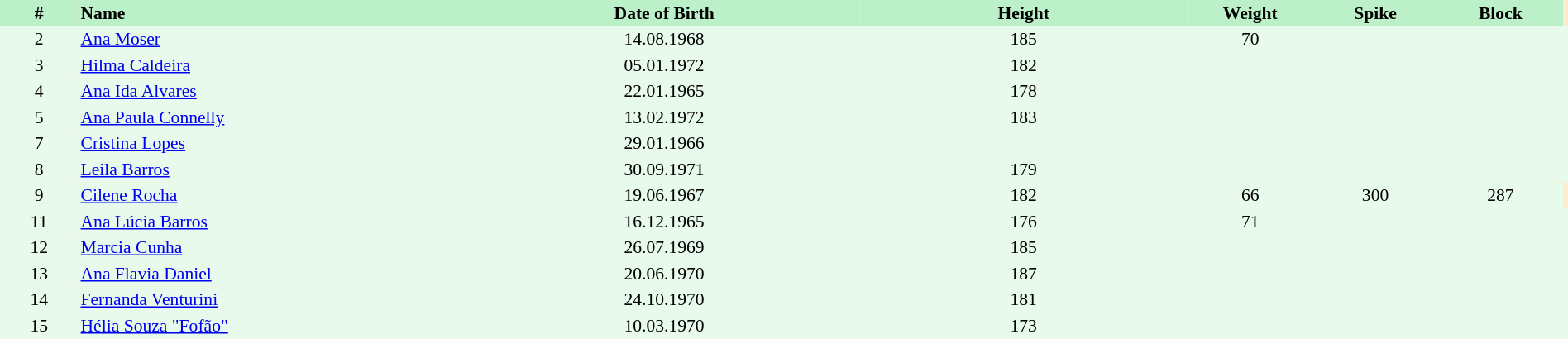<table border=0 cellpadding=2 cellspacing=0  |- bgcolor=#FFECCE style="text-align:center; font-size:90%;" width=100%>
<tr bgcolor=#BBF0C9>
<th width=5%>#</th>
<th width=25% align=left>Name</th>
<th width=25%>Date of Birth</th>
<th width=21%>Height</th>
<th width=8%>Weight</th>
<th width=8%>Spike</th>
<th width=8%>Block</th>
</tr>
<tr bgcolor=#E7FAEC>
<td>2</td>
<td align=left><a href='#'>Ana Moser</a></td>
<td>14.08.1968</td>
<td>185</td>
<td>70</td>
<td></td>
<td></td>
<td></td>
</tr>
<tr bgcolor=#E7FAEC>
<td>3</td>
<td align=left><a href='#'>Hilma Caldeira</a></td>
<td>05.01.1972</td>
<td>182</td>
<td></td>
<td></td>
<td></td>
<td></td>
</tr>
<tr bgcolor=#E7FAEC>
<td>4</td>
<td align=left><a href='#'>Ana Ida Alvares</a></td>
<td>22.01.1965</td>
<td>178</td>
<td></td>
<td></td>
<td></td>
<td></td>
</tr>
<tr bgcolor=#E7FAEC>
<td>5</td>
<td align=left><a href='#'>Ana Paula Connelly</a></td>
<td>13.02.1972</td>
<td>183</td>
<td></td>
<td></td>
<td></td>
<td></td>
</tr>
<tr bgcolor=#E7FAEC>
<td>7</td>
<td align=left><a href='#'>Cristina Lopes</a></td>
<td>29.01.1966</td>
<td></td>
<td></td>
<td></td>
<td></td>
<td></td>
</tr>
<tr bgcolor=#E7FAEC>
<td>8</td>
<td align=left><a href='#'>Leila Barros</a></td>
<td>30.09.1971</td>
<td>179</td>
<td></td>
<td></td>
<td></td>
<td></td>
</tr>
<tr bgcolor=#E7FAEC>
<td>9</td>
<td align=left><a href='#'>Cilene Rocha</a></td>
<td>19.06.1967</td>
<td>182</td>
<td>66</td>
<td>300</td>
<td>287</td>
</tr>
<tr bgcolor=#E7FAEC>
<td>11</td>
<td align=left><a href='#'>Ana Lúcia Barros</a></td>
<td>16.12.1965</td>
<td>176</td>
<td>71</td>
<td></td>
<td></td>
<td></td>
</tr>
<tr bgcolor=#E7FAEC>
<td>12</td>
<td align=left><a href='#'>Marcia Cunha</a></td>
<td>26.07.1969</td>
<td>185</td>
<td></td>
<td></td>
<td></td>
<td></td>
</tr>
<tr bgcolor=#E7FAEC>
<td>13</td>
<td align=left><a href='#'>Ana Flavia Daniel</a></td>
<td>20.06.1970</td>
<td>187</td>
<td></td>
<td></td>
<td></td>
<td></td>
</tr>
<tr bgcolor=#E7FAEC>
<td>14</td>
<td align=left><a href='#'>Fernanda Venturini</a></td>
<td>24.10.1970</td>
<td>181</td>
<td></td>
<td></td>
<td></td>
<td></td>
</tr>
<tr bgcolor=#E7FAEC>
<td>15</td>
<td align=left><a href='#'>Hélia Souza "Fofão"</a></td>
<td>10.03.1970</td>
<td>173</td>
<td></td>
<td></td>
<td></td>
<td></td>
</tr>
</table>
